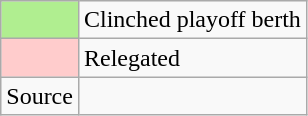<table class="wikitable">
<tr>
<td width=10px  bgcolor=B0EE90></td>
<td>Clinched playoff berth</td>
</tr>
<tr>
<td width=10px  bgcolor=FFCCCC></td>
<td>Relegated</td>
</tr>
<tr>
<td width=30px>Source</td>
<td></td>
</tr>
</table>
